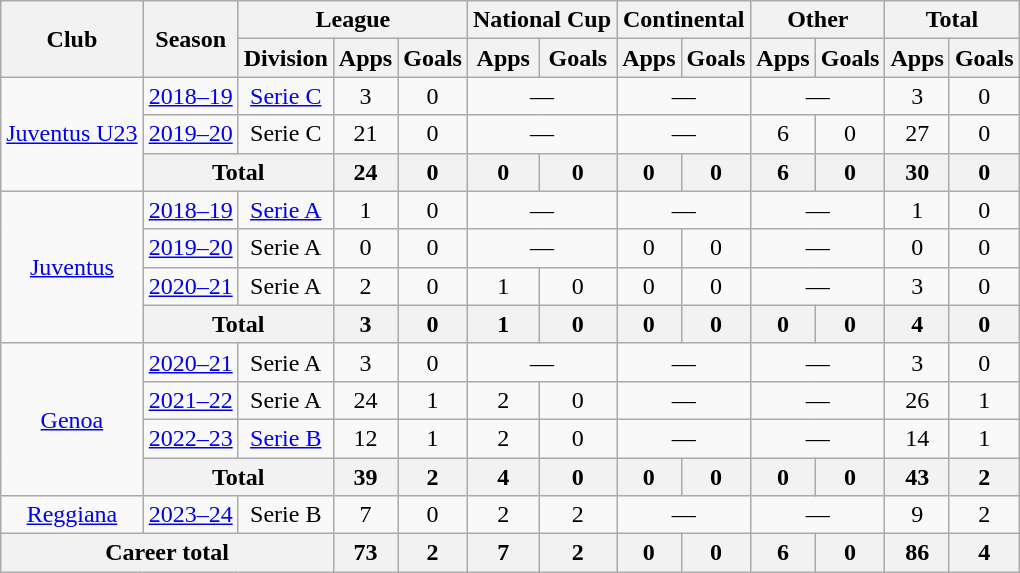<table class="wikitable" style="text-align: center;">
<tr>
<th rowspan="2">Club</th>
<th rowspan="2">Season</th>
<th colspan="3">League</th>
<th colspan="2">National Cup</th>
<th colspan="2">Continental</th>
<th colspan="2">Other</th>
<th colspan="2">Total</th>
</tr>
<tr>
<th>Division</th>
<th>Apps</th>
<th>Goals</th>
<th>Apps</th>
<th>Goals</th>
<th>Apps</th>
<th>Goals</th>
<th>Apps</th>
<th>Goals</th>
<th>Apps</th>
<th>Goals</th>
</tr>
<tr>
<td rowspan="3"><a href='#'>Juventus U23</a></td>
<td><a href='#'>2018–19</a></td>
<td><a href='#'>Serie C</a></td>
<td>3</td>
<td>0</td>
<td colspan="2">—</td>
<td colspan="2">—</td>
<td colspan="2">—</td>
<td>3</td>
<td>0</td>
</tr>
<tr>
<td><a href='#'>2019–20</a></td>
<td>Serie C</td>
<td>21</td>
<td>0</td>
<td colspan="2">—</td>
<td colspan="2">—</td>
<td>6</td>
<td>0</td>
<td>27</td>
<td>0</td>
</tr>
<tr>
<th colspan="2">Total</th>
<th>24</th>
<th>0</th>
<th>0</th>
<th>0</th>
<th>0</th>
<th>0</th>
<th>6</th>
<th>0</th>
<th>30</th>
<th>0</th>
</tr>
<tr>
<td rowspan="4"><a href='#'>Juventus</a></td>
<td><a href='#'>2018–19</a></td>
<td><a href='#'>Serie A</a></td>
<td>1</td>
<td>0</td>
<td colspan="2">—</td>
<td colspan="2">—</td>
<td colspan="2">—</td>
<td>1</td>
<td>0</td>
</tr>
<tr>
<td><a href='#'>2019–20</a></td>
<td>Serie A</td>
<td>0</td>
<td>0</td>
<td colspan="2">—</td>
<td>0</td>
<td>0</td>
<td colspan="2">—</td>
<td>0</td>
<td>0</td>
</tr>
<tr>
<td><a href='#'>2020–21</a></td>
<td>Serie A</td>
<td>2</td>
<td>0</td>
<td>1</td>
<td>0</td>
<td>0</td>
<td>0</td>
<td colspan="2">—</td>
<td>3</td>
<td>0</td>
</tr>
<tr>
<th colspan="2">Total</th>
<th>3</th>
<th>0</th>
<th>1</th>
<th>0</th>
<th>0</th>
<th>0</th>
<th>0</th>
<th>0</th>
<th>4</th>
<th>0</th>
</tr>
<tr>
<td rowspan="4"><a href='#'>Genoa</a></td>
<td><a href='#'>2020–21</a></td>
<td>Serie A</td>
<td>3</td>
<td>0</td>
<td colspan="2">—</td>
<td colspan="2">—</td>
<td colspan="2">—</td>
<td>3</td>
<td>0</td>
</tr>
<tr>
<td><a href='#'>2021–22</a></td>
<td>Serie A</td>
<td>24</td>
<td>1</td>
<td>2</td>
<td>0</td>
<td colspan="2">—</td>
<td colspan="2">—</td>
<td>26</td>
<td>1</td>
</tr>
<tr>
<td><a href='#'>2022–23</a></td>
<td><a href='#'>Serie B</a></td>
<td>12</td>
<td>1</td>
<td>2</td>
<td>0</td>
<td colspan="2">—</td>
<td colspan="2">—</td>
<td>14</td>
<td>1</td>
</tr>
<tr>
<th colspan="2">Total</th>
<th>39</th>
<th>2</th>
<th>4</th>
<th>0</th>
<th>0</th>
<th>0</th>
<th>0</th>
<th>0</th>
<th>43</th>
<th>2</th>
</tr>
<tr>
<td><a href='#'>Reggiana</a></td>
<td><a href='#'>2023–24</a></td>
<td>Serie B</td>
<td>7</td>
<td>0</td>
<td>2</td>
<td>2</td>
<td colspan="2">—</td>
<td colspan="2">—</td>
<td>9</td>
<td>2</td>
</tr>
<tr>
<th colspan="3">Career total</th>
<th>73</th>
<th>2</th>
<th>7</th>
<th>2</th>
<th>0</th>
<th>0</th>
<th>6</th>
<th>0</th>
<th>86</th>
<th>4</th>
</tr>
</table>
